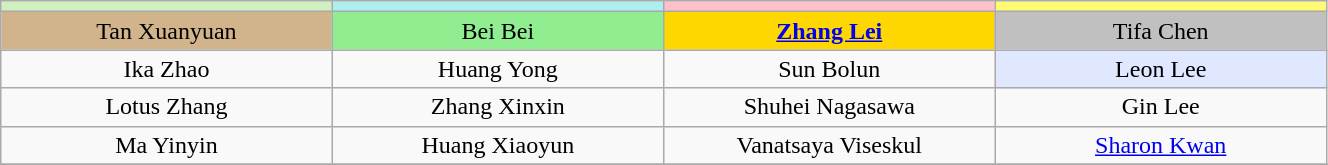<table class="wikitable"  style="text-align:center; font-size:100%; width:70%;">
<tr>
<td style="width:13%;" scope="col" bgcolor="#d0f0c0"><strong></strong></td>
<td style="width:13%;" scope="col" bgcolor="#afeeee"><strong></strong></td>
<td style="width:13%;" scope="col" bgcolor="pink"><strong></strong></td>
<td style="width:13%;" scope="col" bgcolor="#fffa73"><strong></strong></td>
</tr>
<tr>
<td bgcolor="tan">Tan Xuanyuan</td>
<td bgcolor="lightgreen">Bei Bei</td>
<td bgcolor="gold"><strong><a href='#'>Zhang Lei</a></strong></td>
<td bgcolor="silver">Tifa Chen</td>
</tr>
<tr>
<td>Ika Zhao</td>
<td>Huang Yong</td>
<td>Sun Bolun</td>
<td bgcolor="#E0E8FF">Leon Lee</td>
</tr>
<tr>
<td>Lotus Zhang</td>
<td>Zhang Xinxin</td>
<td>Shuhei Nagasawa</td>
<td>Gin Lee</td>
</tr>
<tr>
<td>Ma Yinyin</td>
<td>Huang Xiaoyun</td>
<td>Vanatsaya Viseskul</td>
<td><a href='#'>Sharon Kwan</a></td>
</tr>
<tr>
</tr>
</table>
